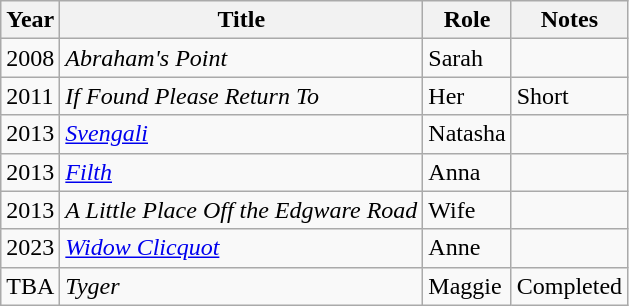<table class="wikitable sortable">
<tr>
<th>Year</th>
<th>Title</th>
<th>Role</th>
<th class="unsortable">Notes</th>
</tr>
<tr>
<td>2008</td>
<td><em>Abraham's Point</em></td>
<td>Sarah</td>
<td></td>
</tr>
<tr>
<td>2011</td>
<td><em>If Found Please Return To</em></td>
<td>Her</td>
<td>Short</td>
</tr>
<tr>
<td>2013</td>
<td><em><a href='#'>Svengali</a></em></td>
<td>Natasha</td>
<td></td>
</tr>
<tr>
<td>2013</td>
<td><em><a href='#'>Filth</a></em></td>
<td>Anna</td>
<td></td>
</tr>
<tr>
<td>2013</td>
<td><em>A Little Place Off the Edgware Road</em></td>
<td>Wife</td>
<td></td>
</tr>
<tr>
<td>2023</td>
<td><em><a href='#'>Widow Clicquot</a></em></td>
<td>Anne</td>
<td></td>
</tr>
<tr>
<td>TBA</td>
<td><em>Tyger</em></td>
<td>Maggie</td>
<td>Completed</td>
</tr>
</table>
